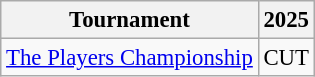<table class="wikitable" style="font-size:95%;text-align:center;">
<tr>
<th>Tournament</th>
<th>2025</th>
</tr>
<tr>
<td align=left><a href='#'>The Players Championship</a></td>
<td>CUT</td>
</tr>
</table>
